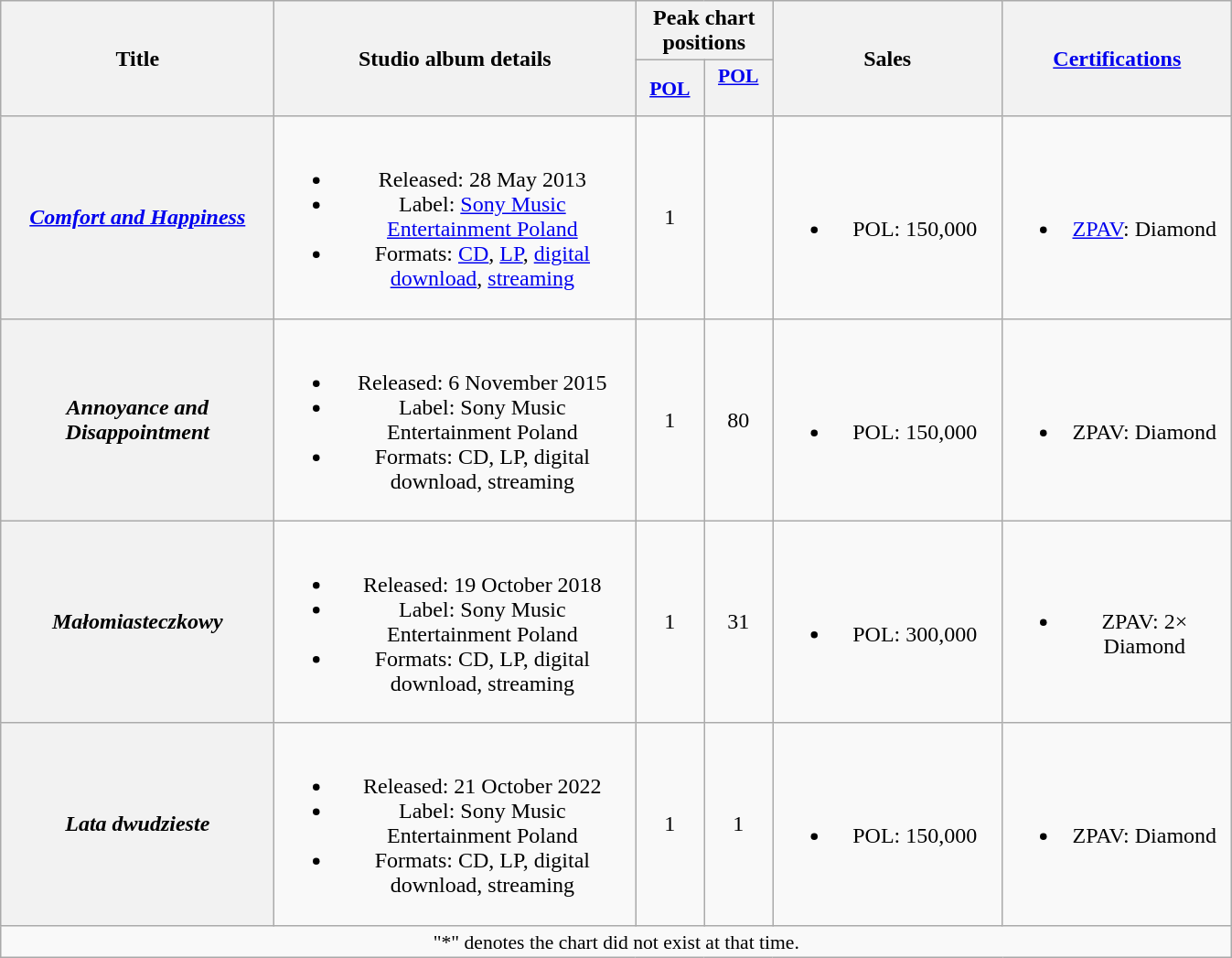<table class="wikitable plainrowheaders" style="text-align:center;">
<tr>
<th scope="col" rowspan="2" style="width:12em;">Title</th>
<th scope="col" rowspan="2" style="width:16em;">Studio album details</th>
<th colspan="2">Peak chart positions</th>
<th rowspan="2" rowspan="2" style="width:10em;">Sales</th>
<th scope="col" rowspan="2" style="width:10em;"><a href='#'>Certifications</a></th>
</tr>
<tr>
<th scope="col" style="width:3em;font-size:90%;"><a href='#'>POL</a><br></th>
<th scope="col" style="width:3em;font-size:90%;"><a href='#'>POL<br></a><br></th>
</tr>
<tr>
<th scope="row"><em><a href='#'>Comfort and Happiness</a></em></th>
<td><br><ul><li>Released: 28 May 2013</li><li>Label: <a href='#'>Sony Music Entertainment Poland</a></li><li>Formats: <a href='#'>CD</a>, <a href='#'>LP</a>, <a href='#'>digital download</a>, <a href='#'>streaming</a></li></ul></td>
<td>1</td>
<td></td>
<td><br><ul><li>POL: 150,000</li></ul></td>
<td><br><ul><li><a href='#'>ZPAV</a>: Diamond</li></ul></td>
</tr>
<tr>
<th scope="row"><em>Annoyance and Disappointment</em></th>
<td><br><ul><li>Released: 6 November 2015</li><li>Label: Sony Music Entertainment Poland</li><li>Formats: CD, LP, digital download, streaming</li></ul></td>
<td>1</td>
<td>80</td>
<td><br><ul><li>POL: 150,000</li></ul></td>
<td><br><ul><li>ZPAV: Diamond</li></ul></td>
</tr>
<tr>
<th scope="row"><em>Małomiasteczkowy</em></th>
<td><br><ul><li>Released: 19 October 2018</li><li>Label: Sony Music Entertainment Poland</li><li>Formats: CD, LP, digital download, streaming</li></ul></td>
<td>1</td>
<td>31</td>
<td><br><ul><li>POL: 300,000</li></ul></td>
<td><br><ul><li>ZPAV: 2× Diamond</li></ul></td>
</tr>
<tr>
<th scope="row"><em>Lata dwudzieste</em></th>
<td><br><ul><li>Released: 21 October 2022</li><li>Label: Sony Music Entertainment Poland</li><li>Formats: CD, LP, digital download, streaming</li></ul></td>
<td>1</td>
<td>1</td>
<td><br><ul><li>POL: 150,000</li></ul></td>
<td><br><ul><li>ZPAV: Diamond</li></ul></td>
</tr>
<tr>
<td colspan="6" style="font-size:90%;">"*" denotes the chart did not exist at that time.</td>
</tr>
</table>
